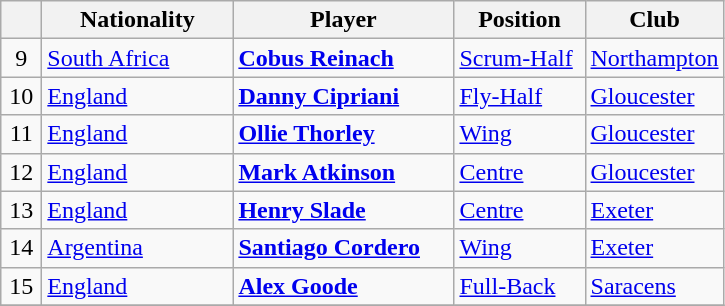<table class="wikitable">
<tr>
<th width=20></th>
<th width=120>Nationality</th>
<th width=140>Player</th>
<th width=80>Position</th>
<th width=80>Club</th>
</tr>
<tr>
<td align=center>9</td>
<td> <a href='#'>South Africa</a></td>
<td><strong><a href='#'>Cobus Reinach</a></strong></td>
<td><a href='#'>Scrum-Half</a></td>
<td><a href='#'>Northampton</a></td>
</tr>
<tr>
<td align=center>10</td>
<td> <a href='#'>England</a></td>
<td><strong><a href='#'>Danny Cipriani</a></strong></td>
<td><a href='#'>Fly-Half</a></td>
<td><a href='#'>Gloucester</a></td>
</tr>
<tr>
<td align=center>11</td>
<td> <a href='#'>England</a></td>
<td><strong><a href='#'>Ollie Thorley</a></strong></td>
<td><a href='#'>Wing</a></td>
<td><a href='#'>Gloucester</a></td>
</tr>
<tr>
<td align=center>12</td>
<td> <a href='#'>England</a></td>
<td><strong><a href='#'>Mark Atkinson</a></strong></td>
<td><a href='#'>Centre</a></td>
<td><a href='#'>Gloucester</a></td>
</tr>
<tr>
<td align=center>13</td>
<td> <a href='#'>England</a></td>
<td><strong><a href='#'>Henry Slade</a></strong></td>
<td><a href='#'>Centre</a></td>
<td><a href='#'>Exeter</a></td>
</tr>
<tr>
<td align=center>14</td>
<td> <a href='#'>Argentina</a></td>
<td><strong><a href='#'>Santiago Cordero</a></strong></td>
<td><a href='#'>Wing</a></td>
<td><a href='#'>Exeter</a></td>
</tr>
<tr>
<td align=center>15</td>
<td> <a href='#'>England</a></td>
<td><strong><a href='#'>Alex Goode</a></strong></td>
<td><a href='#'>Full-Back</a></td>
<td><a href='#'>Saracens</a></td>
</tr>
<tr>
</tr>
</table>
